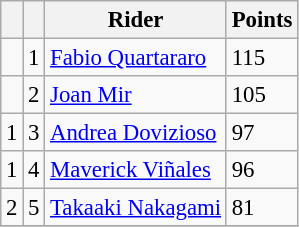<table class="wikitable" style="font-size: 95%;">
<tr>
<th></th>
<th></th>
<th>Rider</th>
<th>Points</th>
</tr>
<tr>
<td></td>
<td align=center>1</td>
<td> <a href='#'>Fabio Quartararo</a></td>
<td align=left>115</td>
</tr>
<tr>
<td></td>
<td align=center>2</td>
<td> <a href='#'>Joan Mir</a></td>
<td align=left>105</td>
</tr>
<tr>
<td> 1</td>
<td align=center>3</td>
<td> <a href='#'>Andrea Dovizioso</a></td>
<td align=left>97</td>
</tr>
<tr>
<td> 1</td>
<td align=center>4</td>
<td> <a href='#'>Maverick Viñales</a></td>
<td align=left>96</td>
</tr>
<tr>
<td> 2</td>
<td align=center>5</td>
<td> <a href='#'>Takaaki Nakagami</a></td>
<td align=left>81</td>
</tr>
<tr>
</tr>
</table>
